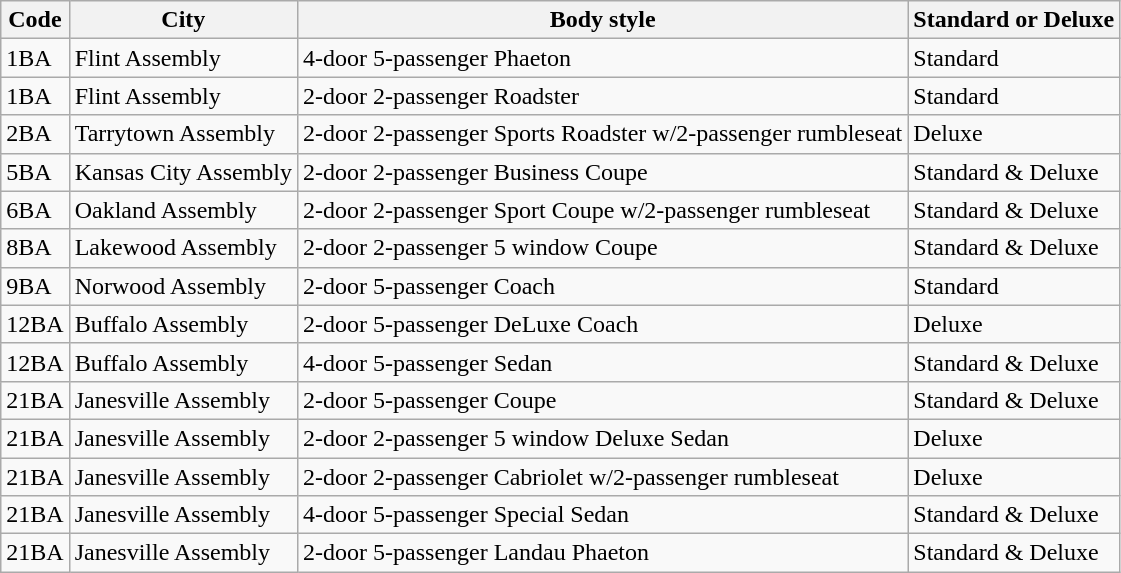<table class="wikitable sortable">
<tr>
<th>Code</th>
<th>City</th>
<th>Body style</th>
<th>Standard or Deluxe</th>
</tr>
<tr>
<td align="centered">1BA</td>
<td>Flint Assembly</td>
<td>4-door 5-passenger Phaeton</td>
<td>Standard</td>
</tr>
<tr>
<td align="centered">1BA</td>
<td>Flint Assembly</td>
<td>2-door 2-passenger Roadster</td>
<td>Standard</td>
</tr>
<tr>
<td align="centered">2BA</td>
<td>Tarrytown Assembly</td>
<td>2-door 2-passenger Sports Roadster w/2-passenger rumbleseat</td>
<td>Deluxe</td>
</tr>
<tr>
<td align="centered">5BA</td>
<td>Kansas City Assembly</td>
<td>2-door 2-passenger Business Coupe</td>
<td>Standard & Deluxe</td>
</tr>
<tr>
<td align="centered">6BA</td>
<td>Oakland Assembly</td>
<td>2-door 2-passenger Sport Coupe w/2-passenger rumbleseat</td>
<td>Standard & Deluxe</td>
</tr>
<tr>
<td align="centered">8BA</td>
<td>Lakewood Assembly</td>
<td>2-door 2-passenger 5 window Coupe</td>
<td>Standard & Deluxe</td>
</tr>
<tr>
<td align="centered">9BA</td>
<td>Norwood Assembly</td>
<td>2-door 5-passenger Coach</td>
<td>Standard</td>
</tr>
<tr>
<td align="centered">12BA</td>
<td>Buffalo Assembly</td>
<td>2-door 5-passenger DeLuxe Coach</td>
<td>Deluxe</td>
</tr>
<tr>
<td align="centered">12BA</td>
<td>Buffalo Assembly</td>
<td>4-door 5-passenger Sedan</td>
<td>Standard & Deluxe</td>
</tr>
<tr>
<td align="centered">21BA</td>
<td>Janesville Assembly</td>
<td>2-door 5-passenger Coupe</td>
<td>Standard & Deluxe</td>
</tr>
<tr>
<td align="centered">21BA</td>
<td>Janesville Assembly</td>
<td>2-door 2-passenger 5 window Deluxe Sedan</td>
<td>Deluxe</td>
</tr>
<tr>
<td align="centered">21BA</td>
<td>Janesville Assembly</td>
<td>2-door 2-passenger Cabriolet w/2-passenger rumbleseat</td>
<td>Deluxe</td>
</tr>
<tr>
<td align="centered">21BA</td>
<td>Janesville Assembly</td>
<td>4-door 5-passenger Special Sedan</td>
<td>Standard & Deluxe</td>
</tr>
<tr>
<td align="centered">21BA</td>
<td>Janesville Assembly</td>
<td>2-door 5-passenger Landau Phaeton</td>
<td>Standard & Deluxe</td>
</tr>
</table>
